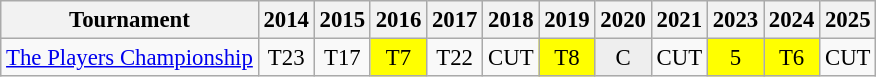<table class="wikitable" style="font-size:95%;text-align:center;">
<tr>
<th>Tournament</th>
<th>2014</th>
<th>2015</th>
<th>2016</th>
<th>2017</th>
<th>2018</th>
<th>2019</th>
<th>2020</th>
<th>2021</th>
<th>2023</th>
<th>2024</th>
<th>2025</th>
</tr>
<tr>
<td align=left><a href='#'>The Players Championship</a></td>
<td>T23</td>
<td>T17</td>
<td style="background:yellow;">T7</td>
<td>T22</td>
<td>CUT</td>
<td style="background:yellow;">T8</td>
<td style="background:#eeeeee;">C</td>
<td>CUT</td>
<td style="background:yellow;">5</td>
<td style="background:yellow;">T6</td>
<td>CUT</td>
</tr>
</table>
